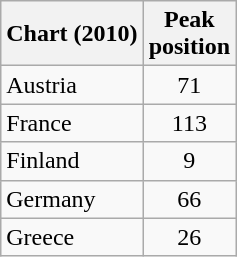<table class="wikitable">
<tr>
<th>Chart (2010)</th>
<th>Peak<br>position</th>
</tr>
<tr>
<td>Austria</td>
<td style="text-align:center;">71</td>
</tr>
<tr>
<td>France</td>
<td style="text-align:center;">113</td>
</tr>
<tr>
<td>Finland</td>
<td style="text-align:center;">9</td>
</tr>
<tr>
<td>Germany</td>
<td style="text-align:center;">66</td>
</tr>
<tr>
<td>Greece</td>
<td style="text-align:center;">26</td>
</tr>
</table>
